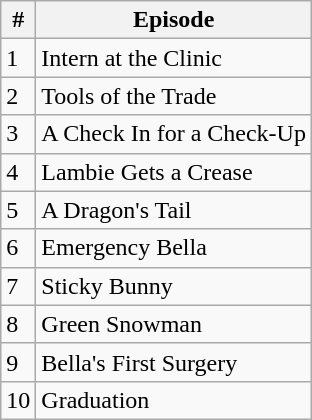<table class="wikitable sortable">
<tr>
<th>#</th>
<th>Episode</th>
</tr>
<tr>
<td>1</td>
<td>Intern at the Clinic</td>
</tr>
<tr>
<td>2</td>
<td>Tools of the Trade</td>
</tr>
<tr>
<td>3</td>
<td>A Check In for a Check-Up</td>
</tr>
<tr>
<td>4</td>
<td>Lambie Gets a Crease</td>
</tr>
<tr>
<td>5</td>
<td>A Dragon's Tail</td>
</tr>
<tr>
<td>6</td>
<td>Emergency Bella</td>
</tr>
<tr>
<td>7</td>
<td>Sticky Bunny</td>
</tr>
<tr>
<td>8</td>
<td>Green Snowman</td>
</tr>
<tr>
<td>9</td>
<td>Bella's First Surgery</td>
</tr>
<tr>
<td>10</td>
<td>Graduation</td>
</tr>
</table>
